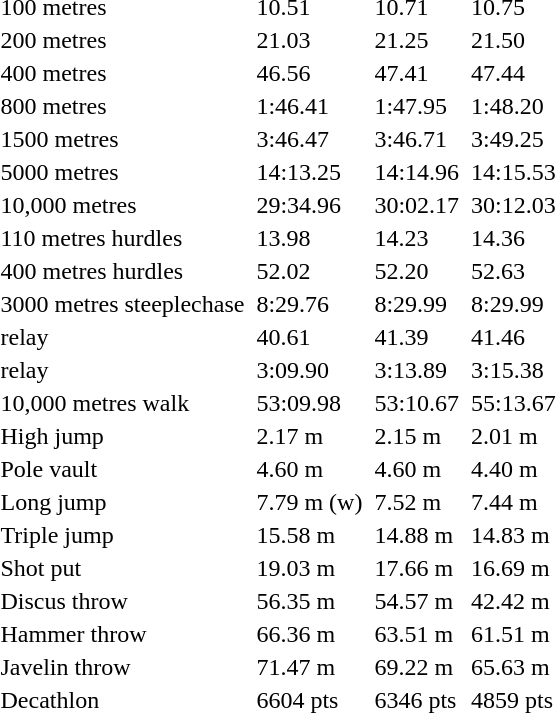<table>
<tr>
<td>100 metres</td>
<td></td>
<td>10.51</td>
<td></td>
<td>10.71</td>
<td></td>
<td>10.75</td>
</tr>
<tr>
<td>200 metres</td>
<td></td>
<td>21.03</td>
<td></td>
<td>21.25</td>
<td></td>
<td>21.50</td>
</tr>
<tr>
<td>400 metres</td>
<td></td>
<td>46.56</td>
<td></td>
<td>47.41</td>
<td></td>
<td>47.44</td>
</tr>
<tr>
<td>800 metres</td>
<td></td>
<td>1:46.41</td>
<td></td>
<td>1:47.95</td>
<td></td>
<td>1:48.20</td>
</tr>
<tr>
<td>1500 metres</td>
<td></td>
<td>3:46.47</td>
<td></td>
<td>3:46.71</td>
<td></td>
<td>3:49.25</td>
</tr>
<tr>
<td>5000 metres</td>
<td></td>
<td>14:13.25</td>
<td></td>
<td>14:14.96</td>
<td></td>
<td>14:15.53</td>
</tr>
<tr>
<td>10,000 metres</td>
<td></td>
<td>29:34.96</td>
<td></td>
<td>30:02.17</td>
<td></td>
<td>30:12.03</td>
</tr>
<tr>
<td>110 metres hurdles</td>
<td></td>
<td>13.98</td>
<td></td>
<td>14.23</td>
<td></td>
<td>14.36</td>
</tr>
<tr>
<td>400 metres hurdles</td>
<td></td>
<td>52.02</td>
<td></td>
<td>52.20</td>
<td></td>
<td>52.63</td>
</tr>
<tr>
<td>3000 metres steeplechase</td>
<td></td>
<td>8:29.76</td>
<td></td>
<td>8:29.99</td>
<td></td>
<td>8:29.99</td>
</tr>
<tr>
<td> relay</td>
<td></td>
<td>40.61</td>
<td></td>
<td>41.39</td>
<td></td>
<td>41.46</td>
</tr>
<tr>
<td> relay</td>
<td></td>
<td>3:09.90</td>
<td></td>
<td>3:13.89</td>
<td></td>
<td>3:15.38</td>
</tr>
<tr>
<td>10,000 metres walk</td>
<td></td>
<td>53:09.98</td>
<td></td>
<td>53:10.67</td>
<td></td>
<td>55:13.67</td>
</tr>
<tr>
<td>High jump</td>
<td></td>
<td>2.17 m</td>
<td></td>
<td>2.15 m</td>
<td></td>
<td>2.01 m</td>
</tr>
<tr>
<td>Pole vault</td>
<td></td>
<td>4.60 m</td>
<td></td>
<td>4.60 m</td>
<td></td>
<td>4.40 m</td>
</tr>
<tr>
<td>Long jump</td>
<td></td>
<td>7.79  m (w)</td>
<td></td>
<td>7.52 m</td>
<td></td>
<td>7.44 m</td>
</tr>
<tr>
<td>Triple jump</td>
<td></td>
<td>15.58 m</td>
<td></td>
<td>14.88 m</td>
<td></td>
<td>14.83 m</td>
</tr>
<tr>
<td>Shot put</td>
<td></td>
<td>19.03 m</td>
<td></td>
<td>17.66 m</td>
<td></td>
<td>16.69 m</td>
</tr>
<tr>
<td>Discus throw</td>
<td></td>
<td>56.35 m</td>
<td></td>
<td>54.57 m</td>
<td></td>
<td>42.42 m</td>
</tr>
<tr>
<td>Hammer throw</td>
<td></td>
<td>66.36 m</td>
<td></td>
<td>63.51 m</td>
<td></td>
<td>61.51 m</td>
</tr>
<tr>
<td>Javelin throw</td>
<td></td>
<td>71.47 m</td>
<td></td>
<td>69.22 m</td>
<td></td>
<td>65.63 m</td>
</tr>
<tr>
<td>Decathlon</td>
<td></td>
<td>6604 pts</td>
<td></td>
<td>6346 pts</td>
<td></td>
<td>4859 pts</td>
</tr>
</table>
